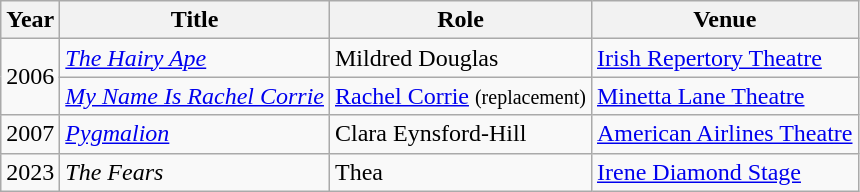<table class="wikitable">
<tr>
<th>Year</th>
<th>Title</th>
<th>Role</th>
<th>Venue</th>
</tr>
<tr>
<td rowspan="2">2006</td>
<td><em><a href='#'>The Hairy Ape</a></em></td>
<td>Mildred Douglas</td>
<td><a href='#'>Irish Repertory Theatre</a></td>
</tr>
<tr>
<td><em><a href='#'>My Name Is Rachel Corrie</a></em></td>
<td><a href='#'>Rachel Corrie</a> <small>(replacement)</small></td>
<td><a href='#'>Minetta Lane Theatre</a></td>
</tr>
<tr>
<td>2007</td>
<td><em><a href='#'>Pygmalion</a></em></td>
<td>Clara Eynsford-Hill</td>
<td><a href='#'>American Airlines Theatre</a></td>
</tr>
<tr>
<td>2023</td>
<td><em>The Fears</em></td>
<td>Thea</td>
<td><a href='#'>Irene Diamond Stage</a></td>
</tr>
</table>
